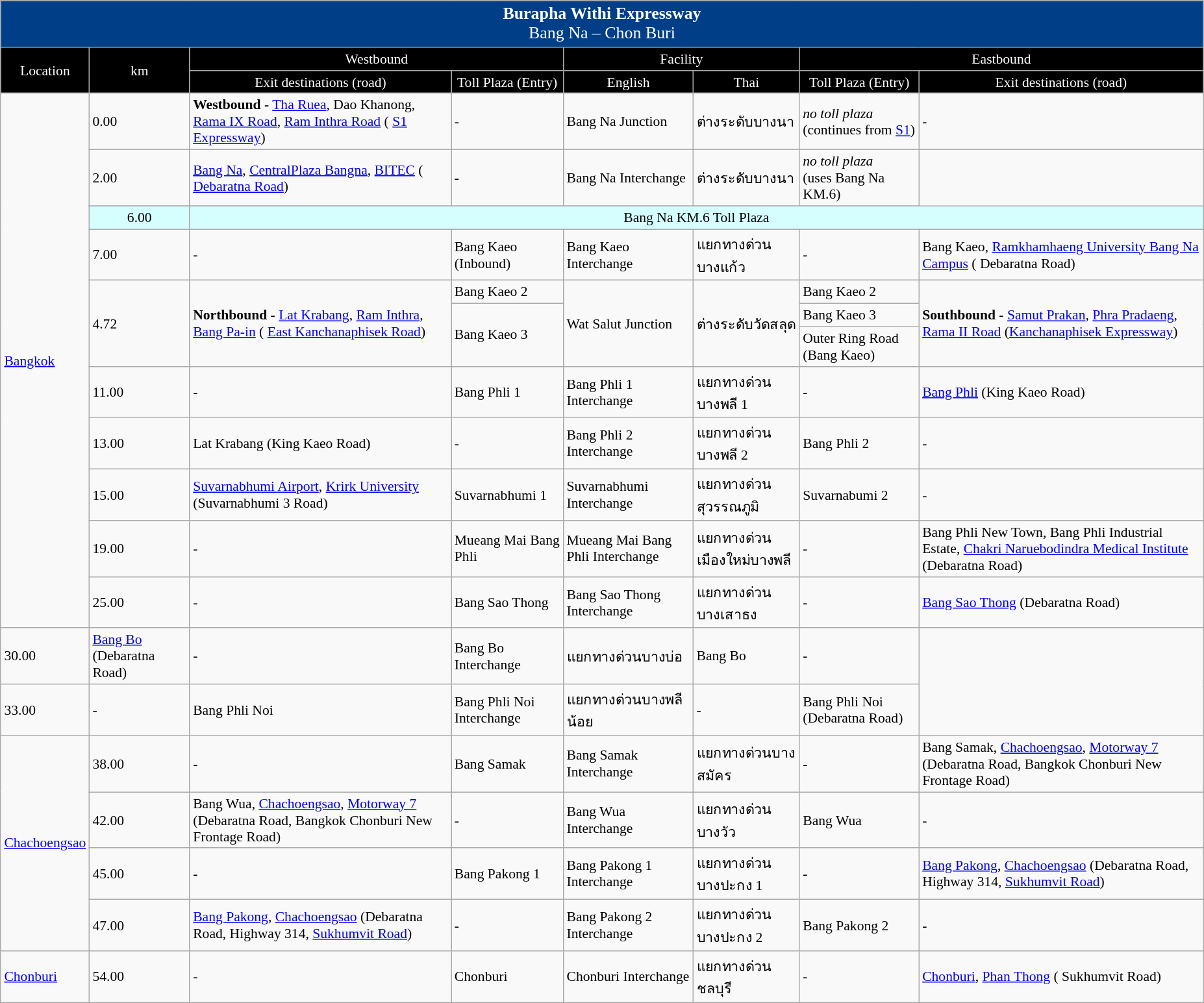<table class="wikitable" style="margin-left:1em; margin-bottom:1em; color:black; font-size:90%;">
<tr style="background:#003f87; text-align:center; color:white; font-size:120%;">
<td colspan="8"><strong> Burapha Withi Expressway</strong><br>Bang Na – Chon Buri</td>
</tr>
<tr bgcolor="000000" align="center" style="color: white">
<td rowspan="2">Location</td>
<td rowspan="2">km</td>
<td colspan="2">Westbound</td>
<td colspan="2">Facility</td>
<td colspan="2">Eastbound</td>
</tr>
<tr bgcolor="000000" align="center" style="color: white">
<td>Exit destinations (road)</td>
<td>Toll Plaza (Entry)</td>
<td>English</td>
<td>Thai</td>
<td>Toll Plaza (Entry)</td>
<td>Exit destinations (road)</td>
</tr>
<tr>
<td rowspan="14"><a href='#'>Bangkok</a></td>
<td>0.00</td>
<td><strong>Westbound -</strong> <a href='#'>Tha Ruea</a>, Dao Khanong, <a href='#'>Rama IX Road</a>, <a href='#'>Ram Inthra Road</a> ( <a href='#'>S1 Expressway</a>)</td>
<td>-</td>
<td>Bang Na Junction</td>
<td>ต่างระดับบางนา</td>
<td><em>no toll plaza</em><br>(continues from <a href='#'>S1</a>)</td>
<td>-</td>
</tr>
<tr>
<td>2.00</td>
<td><a href='#'>Bang Na</a>, <a href='#'>CentralPlaza Bangna</a>, <a href='#'>BITEC</a> ( <a href='#'>Debaratna Road</a>)</td>
<td>-</td>
<td>Bang Na Interchange</td>
<td>ต่างระดับบางนา</td>
<td><em>no toll plaza</em><br>(uses Bang Na KM.6)</td>
</tr>
<tr>
</tr>
<tr>
</tr>
<tr align="center" bgcolor="D5FFFF">
<td>6.00</td>
<td colspan="6">Bang Na KM.6 Toll Plaza</td>
</tr>
<tr>
<td>7.00</td>
<td>-</td>
<td>Bang Kaeo (Inbound)</td>
<td>Bang Kaeo Interchange</td>
<td>แยกทางด่วนบางแก้ว</td>
<td>-</td>
<td>Bang Kaeo, <a href='#'>Ramkhamhaeng University Bang Na Campus</a> ( Debaratna Road)</td>
</tr>
<tr>
<td rowspan="3">4.72</td>
<td rowspan="3"><strong>Northbound</strong> - <a href='#'>Lat Krabang</a>, <a href='#'>Ram Inthra</a>, <a href='#'>Bang Pa-in</a> ( <a href='#'>East Kanchanaphisek Road</a>)</td>
<td>Bang Kaeo 2</td>
<td rowspan="3">Wat Salut Junction</td>
<td rowspan="3">ต่างระดับวัดสลุด</td>
<td>Bang Kaeo 2</td>
<td rowspan="3"><strong>Southbound</strong> - <a href='#'>Samut Prakan</a>, <a href='#'>Phra Pradaeng</a>, <a href='#'>Rama II Road</a> (<a href='#'>Kanchanaphisek Expressway</a>)</td>
</tr>
<tr>
<td rowspan="2">Bang Kaeo 3</td>
<td>Bang Kaeo 3</td>
</tr>
<tr>
<td>Outer Ring Road (Bang Kaeo)</td>
</tr>
<tr>
<td>11.00</td>
<td>-</td>
<td>Bang Phli 1</td>
<td>Bang Phli 1 Interchange</td>
<td>แยกทางด่วนบางพลี 1</td>
<td>-</td>
<td><a href='#'>Bang Phli</a> (King Kaeo Road)</td>
</tr>
<tr>
<td>13.00</td>
<td>Lat Krabang (King Kaeo Road)</td>
<td>-</td>
<td>Bang Phli 2 Interchange</td>
<td>แยกทางด่วนบางพลี 2</td>
<td>Bang Phli 2</td>
<td>-</td>
</tr>
<tr>
<td>15.00</td>
<td><a href='#'>Suvarnabhumi Airport</a>, <a href='#'>Krirk University</a> (Suvarnabhumi 3 Road)</td>
<td>Suvarnabhumi 1</td>
<td>Suvarnabhumi Interchange</td>
<td>แยกทางด่วนสุวรรณภูมิ</td>
<td>Suvarnabumi 2</td>
<td>-</td>
</tr>
<tr>
<td>19.00</td>
<td>-</td>
<td>Mueang Mai Bang Phli</td>
<td>Mueang Mai Bang Phli Interchange</td>
<td>แยกทางด่วนเมืองใหม่บางพลี</td>
<td>-</td>
<td>Bang Phli New Town, Bang Phli Industrial Estate, <a href='#'>Chakri Naruebodindra Medical Institute</a> (Debaratna Road)</td>
</tr>
<tr>
<td>25.00</td>
<td>-</td>
<td>Bang Sao Thong</td>
<td>Bang Sao Thong Interchange</td>
<td>แยกทางด่วนบางเสาธง</td>
<td>-</td>
<td><a href='#'>Bang Sao Thong</a> (Debaratna Road)</td>
</tr>
<tr>
<td>30.00</td>
<td><a href='#'>Bang Bo</a> (Debaratna Road)</td>
<td>-</td>
<td>Bang Bo Interchange</td>
<td>แยกทางด่วนบางบ่อ</td>
<td>Bang Bo</td>
<td>-</td>
</tr>
<tr>
<td>33.00</td>
<td>-</td>
<td>Bang Phli Noi</td>
<td>Bang Phli Noi Interchange</td>
<td>แยกทางด่วนบางพลีน้อย</td>
<td>-</td>
<td>Bang Phli Noi (Debaratna Road)</td>
</tr>
<tr>
<td rowspan="4"><a href='#'>Chachoengsao</a></td>
<td>38.00</td>
<td>-</td>
<td>Bang Samak</td>
<td>Bang Samak Interchange</td>
<td>แยกทางด่วนบางสมัคร</td>
<td>-</td>
<td>Bang Samak, <a href='#'>Chachoengsao</a>,  <a href='#'>Motorway 7</a> (Debaratna Road, Bangkok Chonburi New Frontage Road)</td>
</tr>
<tr>
<td>42.00</td>
<td>Bang Wua, <a href='#'>Chachoengsao</a>,  <a href='#'>Motorway 7</a> (Debaratna Road, Bangkok Chonburi New Frontage Road)</td>
<td>-</td>
<td>Bang Wua Interchange</td>
<td>แยกทางด่วนบางวัว</td>
<td>Bang Wua</td>
<td>-</td>
</tr>
<tr>
<td>45.00</td>
<td>-</td>
<td>Bang Pakong 1</td>
<td>Bang Pakong 1 Interchange</td>
<td>แยกทางด่วนบางปะกง 1</td>
<td>-</td>
<td><a href='#'>Bang Pakong</a>, <a href='#'>Chachoengsao</a> (Debaratna Road, Highway 314, <a href='#'>Sukhumvit Road</a>)</td>
</tr>
<tr>
<td>47.00</td>
<td><a href='#'>Bang Pakong</a>, <a href='#'>Chachoengsao</a> (Debaratna Road, Highway 314, <a href='#'>Sukhumvit Road</a>)</td>
<td>-</td>
<td>Bang Pakong  2 Interchange</td>
<td>แยกทางด่วนบางปะกง 2</td>
<td>Bang Pakong 2</td>
<td>-</td>
</tr>
<tr>
<td><a href='#'>Chonburi</a></td>
<td>54.00</td>
<td>-</td>
<td>Chonburi</td>
<td>Chonburi Interchange</td>
<td>แยกทางด่วนชลบุรี</td>
<td>-</td>
<td><a href='#'>Chonburi</a>, <a href='#'>Phan Thong</a> ( Sukhumvit Road)</td>
</tr>
</table>
